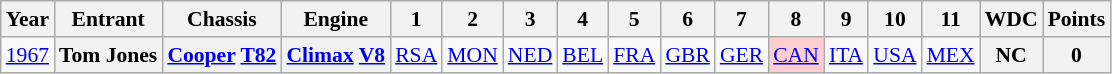<table class="wikitable" style="text-align:center; font-size:90%">
<tr>
<th>Year</th>
<th>Entrant</th>
<th>Chassis</th>
<th>Engine</th>
<th>1</th>
<th>2</th>
<th>3</th>
<th>4</th>
<th>5</th>
<th>6</th>
<th>7</th>
<th>8</th>
<th>9</th>
<th>10</th>
<th>11</th>
<th>WDC</th>
<th>Points</th>
</tr>
<tr>
<td><a href='#'>1967</a></td>
<th>Tom Jones</th>
<th><a href='#'>Cooper</a> <a href='#'>T82</a></th>
<th><a href='#'>Climax</a> <a href='#'>V8</a></th>
<td><a href='#'>RSA</a></td>
<td><a href='#'>MON</a></td>
<td><a href='#'>NED</a></td>
<td><a href='#'>BEL</a></td>
<td><a href='#'>FRA</a></td>
<td><a href='#'>GBR</a></td>
<td><a href='#'>GER</a></td>
<td style="background:#FFCFCF;"><a href='#'>CAN</a><br></td>
<td><a href='#'>ITA</a></td>
<td><a href='#'>USA</a></td>
<td><a href='#'>MEX</a></td>
<th>NC</th>
<th>0</th>
</tr>
</table>
